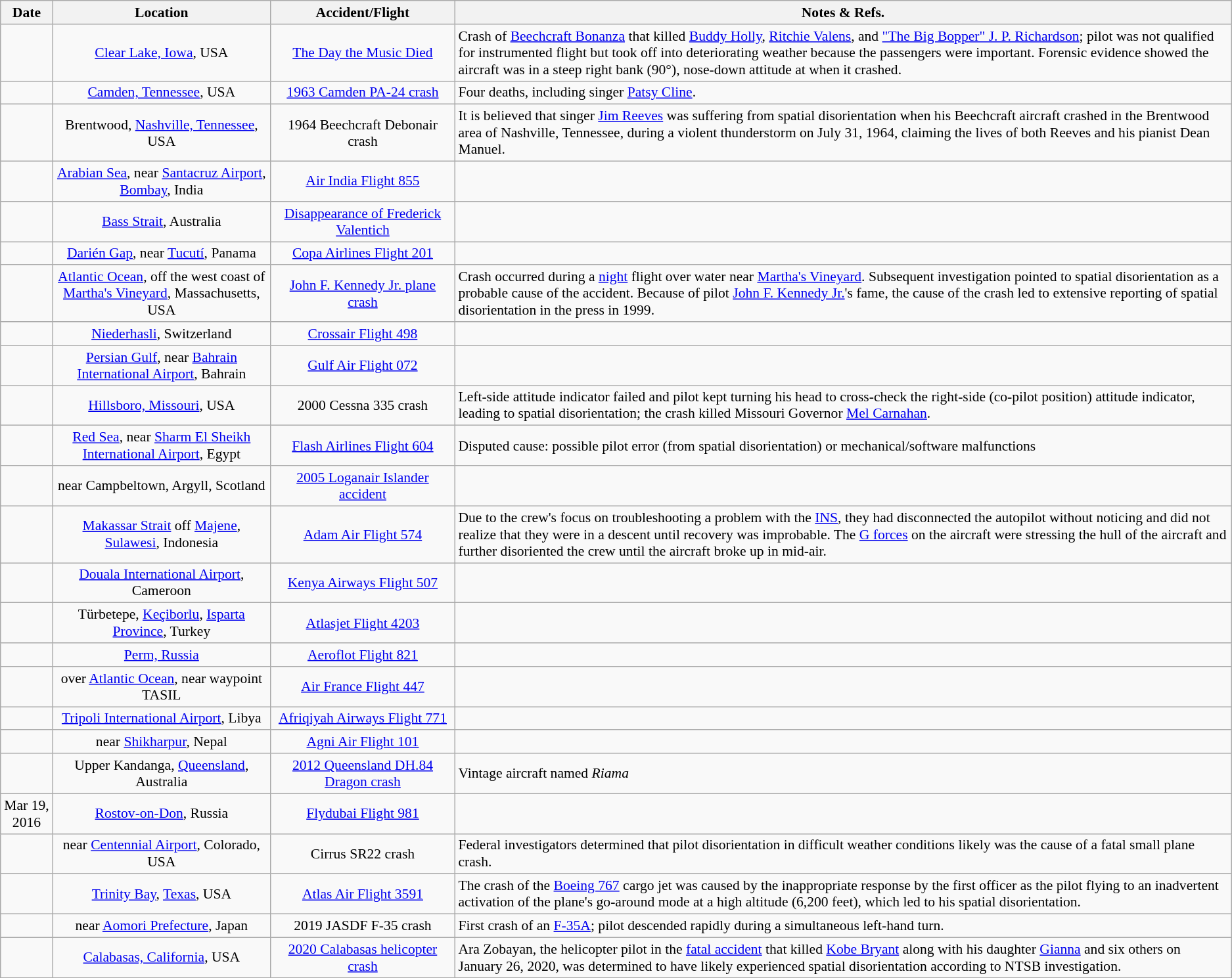<table class="wikitable sortable" style="text-align:center;font-size:90%;">
<tr>
<th>Date</th>
<th>Location</th>
<th style="width:15%;">Accident/Flight</th>
<th class="unsortable">Notes & Refs.</th>
</tr>
<tr>
<td></td>
<td><a href='#'>Clear Lake, Iowa</a>, USA</td>
<td><a href='#'>The Day the Music Died</a></td>
<td style="text-align:left;">Crash of <a href='#'>Beechcraft Bonanza</a> that killed <a href='#'>Buddy Holly</a>, <a href='#'>Ritchie Valens</a>, and <a href='#'>"The Big Bopper" J. P. Richardson</a>; pilot was not qualified for instrumented flight but took off into deteriorating weather because the passengers were important. Forensic evidence showed the aircraft was in a steep right bank (90°), nose-down attitude at  when it crashed.</td>
</tr>
<tr>
<td></td>
<td><a href='#'>Camden, Tennessee</a>, USA</td>
<td><a href='#'>1963 Camden PA-24 crash</a></td>
<td style="text-align:left;">Four deaths, including singer <a href='#'>Patsy Cline</a>.</td>
</tr>
<tr>
<td></td>
<td>Brentwood, <a href='#'>Nashville, Tennessee</a>, USA</td>
<td>1964 Beechcraft Debonair crash</td>
<td style="text-align:left;">It is believed that singer <a href='#'>Jim Reeves</a> was suffering from spatial disorientation when his Beechcraft aircraft crashed in the Brentwood area of Nashville, Tennessee, during a violent thunderstorm on July 31, 1964, claiming the lives of both Reeves and his pianist Dean Manuel.</td>
</tr>
<tr>
<td></td>
<td><a href='#'>Arabian Sea</a>, near <a href='#'>Santacruz Airport</a>, <a href='#'>Bombay</a>, India</td>
<td><a href='#'>Air India Flight 855</a></td>
<td style="text-align:left;"></td>
</tr>
<tr>
<td></td>
<td><a href='#'>Bass Strait</a>, Australia</td>
<td><a href='#'>Disappearance of Frederick Valentich</a></td>
<td style="text-align:left;"></td>
</tr>
<tr>
<td></td>
<td><a href='#'>Darién Gap</a>, near <a href='#'>Tucutí</a>, Panama</td>
<td><a href='#'>Copa Airlines Flight 201</a></td>
<td style="text-align:left;"></td>
</tr>
<tr>
<td></td>
<td><a href='#'>Atlantic Ocean</a>, off the west coast of <a href='#'>Martha's Vineyard</a>, Massachusetts, USA</td>
<td><a href='#'>John F. Kennedy Jr. plane crash</a></td>
<td style="text-align:left;">Crash occurred during a <a href='#'>night</a> flight over water near <a href='#'>Martha's Vineyard</a>. Subsequent investigation pointed to spatial disorientation as a probable cause of the accident. Because of pilot <a href='#'>John F. Kennedy Jr.</a>'s fame, the cause of the crash led to extensive reporting of spatial disorientation in the press in 1999.</td>
</tr>
<tr>
<td></td>
<td><a href='#'>Niederhasli</a>, Switzerland</td>
<td><a href='#'>Crossair Flight 498</a></td>
<td style="text-align:left;"></td>
</tr>
<tr>
<td></td>
<td><a href='#'>Persian Gulf</a>, near <a href='#'>Bahrain International Airport</a>, Bahrain</td>
<td><a href='#'>Gulf Air Flight 072</a></td>
<td style="text-align:left;"></td>
</tr>
<tr>
<td></td>
<td><a href='#'>Hillsboro, Missouri</a>, USA</td>
<td>2000 Cessna 335 crash</td>
<td style="text-align:left;">Left-side attitude indicator failed and pilot kept turning his head to cross-check the right-side (co-pilot position) attitude indicator, leading to spatial disorientation; the crash killed Missouri Governor <a href='#'>Mel Carnahan</a>.</td>
</tr>
<tr>
<td></td>
<td><a href='#'>Red Sea</a>, near <a href='#'>Sharm El Sheikh International Airport</a>, Egypt</td>
<td><a href='#'>Flash Airlines Flight 604</a></td>
<td style="text-align:left;">Disputed cause: possible pilot error (from spatial disorientation) or mechanical/software malfunctions</td>
</tr>
<tr>
<td></td>
<td>near Campbeltown, Argyll, Scotland</td>
<td><a href='#'>2005 Loganair Islander accident</a></td>
<td style="text-align:left;"></td>
</tr>
<tr>
<td></td>
<td><a href='#'>Makassar Strait</a> off <a href='#'>Majene</a>, <a href='#'>Sulawesi</a>, Indonesia</td>
<td><a href='#'>Adam Air Flight 574</a></td>
<td style="text-align:left;">Due to the crew's focus on troubleshooting a problem with the <a href='#'>INS</a>, they had disconnected the autopilot without noticing and did not realize that they were in a descent until recovery was improbable. The <a href='#'>G forces</a> on the aircraft were stressing the hull of the aircraft and further disoriented the crew until the aircraft broke up in mid-air.</td>
</tr>
<tr>
<td></td>
<td><a href='#'>Douala International Airport</a>, Cameroon</td>
<td><a href='#'>Kenya Airways Flight 507</a></td>
<td style="text-align:left;"></td>
</tr>
<tr>
<td></td>
<td>Türbetepe, <a href='#'>Keçiborlu</a>, <a href='#'>Isparta Province</a>, Turkey</td>
<td><a href='#'>Atlasjet Flight 4203</a></td>
<td style="text-align:left;"></td>
</tr>
<tr>
<td></td>
<td><a href='#'>Perm, Russia</a></td>
<td><a href='#'>Aeroflot Flight 821</a></td>
<td style="text-align:left;"></td>
</tr>
<tr>
<td></td>
<td>over <a href='#'>Atlantic Ocean</a>, near waypoint TASIL</td>
<td><a href='#'>Air France Flight 447</a></td>
<td style="text-align:left;"></td>
</tr>
<tr>
<td></td>
<td><a href='#'>Tripoli International Airport</a>, Libya</td>
<td><a href='#'>Afriqiyah Airways Flight 771</a></td>
<td style="text-align:left;"></td>
</tr>
<tr>
<td></td>
<td>near <a href='#'>Shikharpur</a>, Nepal</td>
<td><a href='#'>Agni Air Flight 101</a></td>
<td style="text-align:left;"></td>
</tr>
<tr>
<td></td>
<td>Upper Kandanga, <a href='#'>Queensland</a>, Australia</td>
<td><a href='#'>2012 Queensland DH.84 Dragon crash</a></td>
<td style="text-align:left;">Vintage aircraft named <em>Riama</em></td>
</tr>
<tr>
<td>Mar 19, 2016</td>
<td><a href='#'>Rostov-on-Don</a>, Russia</td>
<td><a href='#'>Flydubai Flight 981</a></td>
<td></td>
</tr>
<tr>
<td></td>
<td>near <a href='#'>Centennial Airport</a>, Colorado, USA</td>
<td>Cirrus SR22 crash</td>
<td style="text-align:left;">Federal investigators determined that pilot disorientation in difficult weather conditions likely was the cause of a fatal small plane crash.</td>
</tr>
<tr>
<td></td>
<td><a href='#'>Trinity Bay</a>, <a href='#'>Texas</a>, USA</td>
<td><a href='#'>Atlas Air Flight 3591</a></td>
<td style="text-align:left;">The crash of the <a href='#'>Boeing 767</a> cargo jet was caused by the inappropriate response by the first officer as the pilot flying to an inadvertent activation of the plane's go-around mode at a high altitude (6,200 feet), which led to his spatial disorientation.</td>
</tr>
<tr>
<td></td>
<td>near <a href='#'>Aomori Prefecture</a>, Japan</td>
<td>2019 JASDF F-35 crash</td>
<td style="text-align:left;">First crash of an <a href='#'>F-35A</a>; pilot descended rapidly during a simultaneous left-hand turn.</td>
</tr>
<tr>
<td></td>
<td><a href='#'>Calabasas, California</a>, USA</td>
<td><a href='#'>2020 Calabasas helicopter crash</a></td>
<td style="text-align:left;">Ara Zobayan, the helicopter pilot in the <a href='#'>fatal accident</a> that killed <a href='#'>Kobe Bryant</a> along with his daughter <a href='#'>Gianna</a> and six others on January 26, 2020, was determined to have likely experienced spatial disorientation according to NTSB investigation.</td>
</tr>
</table>
